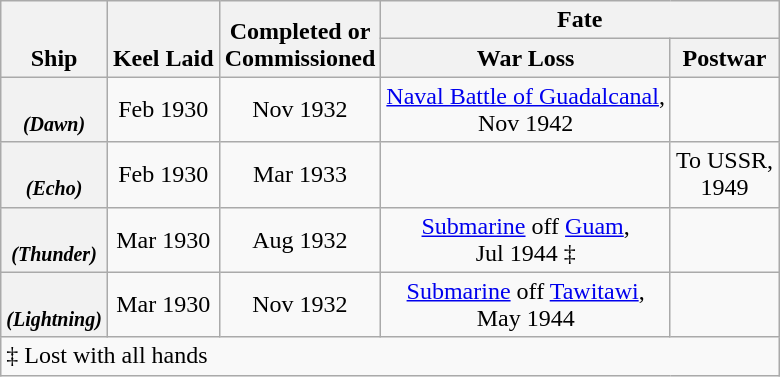<table class="wikitable plainrowheaders" style="text-align: center">
<tr valign="bottom">
<th scope="col" rowspan=2>Ship</th>
<th scope="col" rowspan=2>Keel Laid</th>
<th scope="col" rowspan=2>Completed or<br>Commissioned</th>
<th scope="row" colspan=3  style="text-align: center"><strong>Fate</strong></th>
</tr>
<tr>
<th scope="col">War Loss</th>
<th scope="col">Postwar</th>
</tr>
<tr>
<th><br><small><em>(Dawn)</em></small></th>
<td>Feb 1930</td>
<td>Nov 1932</td>
<td><a href='#'>Naval Battle of Guadalcanal</a>,<br>Nov 1942</td>
<td></td>
</tr>
<tr>
<th><br><small><em>(Echo)</em></small></th>
<td>Feb 1930</td>
<td>Mar 1933</td>
<td></td>
<td>To USSR,<br>1949</td>
</tr>
<tr>
<th><br><small><em>(Thunder)</em></small></th>
<td>Mar 1930</td>
<td>Aug 1932</td>
<td><a href='#'>Submarine</a> off <a href='#'>Guam</a>,<br>Jul 1944 ‡</td>
<td></td>
</tr>
<tr>
<th><br><small><em>(Lightning)</em></small></th>
<td>Mar 1930</td>
<td>Nov 1932</td>
<td><a href='#'>Submarine</a> off <a href='#'>Tawitawi</a>,<br>May 1944</td>
<td></td>
</tr>
<tr>
<td colspan=12 style="text-align: left">‡ Lost with all hands</td>
</tr>
</table>
